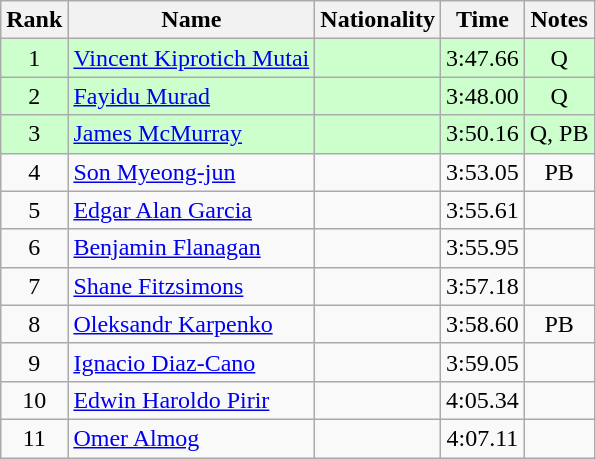<table class="wikitable sortable" style="text-align:center">
<tr>
<th>Rank</th>
<th>Name</th>
<th>Nationality</th>
<th>Time</th>
<th>Notes</th>
</tr>
<tr bgcolor=ccffcc>
<td align=center>1</td>
<td align=left><a href='#'>Vincent Kiprotich Mutai</a></td>
<td align=left></td>
<td>3:47.66</td>
<td>Q</td>
</tr>
<tr bgcolor=ccffcc>
<td align=center>2</td>
<td align=left><a href='#'>Fayidu Murad</a></td>
<td align=left></td>
<td>3:48.00</td>
<td>Q</td>
</tr>
<tr bgcolor=ccffcc>
<td align=center>3</td>
<td align=left><a href='#'>James McMurray</a></td>
<td align=left></td>
<td>3:50.16</td>
<td>Q, PB</td>
</tr>
<tr>
<td align=center>4</td>
<td align=left><a href='#'>Son Myeong-jun</a></td>
<td align=left></td>
<td>3:53.05</td>
<td>PB</td>
</tr>
<tr>
<td align=center>5</td>
<td align=left><a href='#'>Edgar Alan Garcia</a></td>
<td align=left></td>
<td>3:55.61</td>
<td></td>
</tr>
<tr>
<td align=center>6</td>
<td align=left><a href='#'>Benjamin Flanagan</a></td>
<td align=left></td>
<td>3:55.95</td>
<td></td>
</tr>
<tr>
<td align=center>7</td>
<td align=left><a href='#'>Shane Fitzsimons</a></td>
<td align=left></td>
<td>3:57.18</td>
<td></td>
</tr>
<tr>
<td align=center>8</td>
<td align=left><a href='#'>Oleksandr Karpenko</a></td>
<td align=left></td>
<td>3:58.60</td>
<td>PB</td>
</tr>
<tr>
<td align=center>9</td>
<td align=left><a href='#'>Ignacio Diaz-Cano</a></td>
<td align=left></td>
<td>3:59.05</td>
<td></td>
</tr>
<tr>
<td align=center>10</td>
<td align=left><a href='#'>Edwin Haroldo Pirir</a></td>
<td align=left></td>
<td>4:05.34</td>
<td></td>
</tr>
<tr>
<td align=center>11</td>
<td align=left><a href='#'>Omer Almog</a></td>
<td align=left></td>
<td>4:07.11</td>
<td></td>
</tr>
</table>
